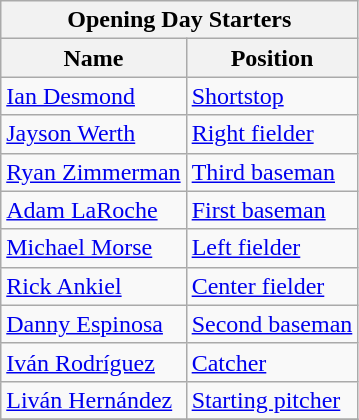<table class="wikitable" style="text-align:left">
<tr>
<th colspan="2">Opening Day Starters</th>
</tr>
<tr>
<th>Name</th>
<th>Position</th>
</tr>
<tr>
<td><a href='#'>Ian Desmond</a></td>
<td><a href='#'>Shortstop</a></td>
</tr>
<tr>
<td><a href='#'>Jayson Werth</a></td>
<td><a href='#'>Right fielder</a></td>
</tr>
<tr>
<td><a href='#'>Ryan Zimmerman</a></td>
<td><a href='#'>Third baseman</a></td>
</tr>
<tr>
<td><a href='#'>Adam LaRoche</a></td>
<td><a href='#'>First baseman</a></td>
</tr>
<tr>
<td><a href='#'>Michael Morse</a></td>
<td><a href='#'>Left fielder</a></td>
</tr>
<tr>
<td><a href='#'>Rick Ankiel</a></td>
<td><a href='#'>Center fielder</a></td>
</tr>
<tr>
<td><a href='#'>Danny Espinosa</a></td>
<td><a href='#'>Second baseman</a></td>
</tr>
<tr>
<td><a href='#'>Iván Rodríguez</a></td>
<td><a href='#'>Catcher</a></td>
</tr>
<tr>
<td><a href='#'>Liván Hernández</a></td>
<td><a href='#'>Starting pitcher</a></td>
</tr>
<tr>
</tr>
</table>
